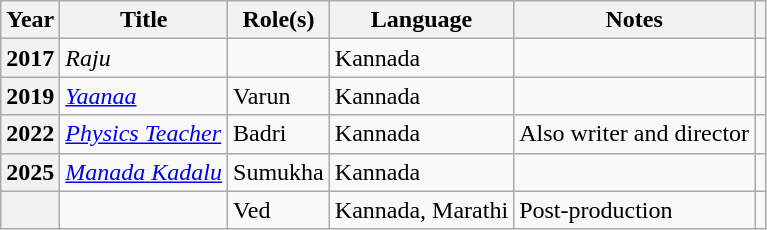<table class="wikitable plainrowheaders sortable">
<tr>
<th scope="col">Year</th>
<th scope="col">Title</th>
<th scope="col">Role(s)</th>
<th scope="col" class="unsortable">Language</th>
<th scope="col" class="unsortable">Notes</th>
<th scope="col" class="unsortable"></th>
</tr>
<tr>
<th scope="row">2017</th>
<td><em>Raju</em></td>
<td></td>
<td>Kannada</td>
<td></td>
<td></td>
</tr>
<tr>
<th scope="row">2019</th>
<td><em><a href='#'>Yaanaa</a></em></td>
<td>Varun</td>
<td>Kannada</td>
<td></td>
<td></td>
</tr>
<tr>
<th scope="row">2022</th>
<td><em><a href='#'>Physics Teacher</a></em></td>
<td>Badri</td>
<td>Kannada</td>
<td>Also writer and director</td>
<td></td>
</tr>
<tr>
<th scope="row">2025</th>
<td><em><a href='#'>Manada Kadalu</a></em></td>
<td>Sumukha</td>
<td>Kannada</td>
<td></td>
<td></td>
</tr>
<tr>
<th scope="row"></th>
<td></td>
<td>Ved</td>
<td>Kannada, Marathi</td>
<td>Post-production</td>
<td></td>
</tr>
</table>
